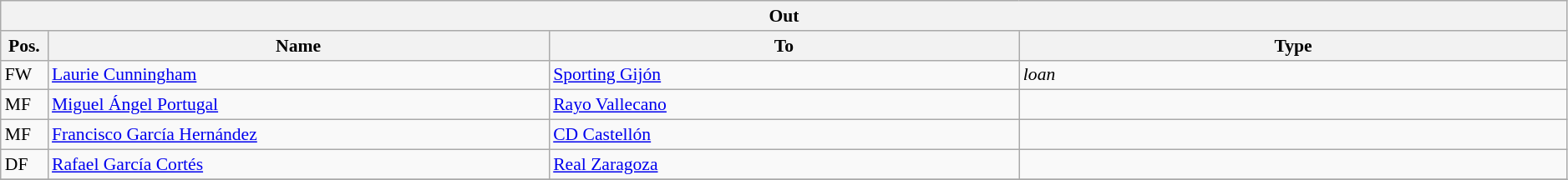<table class="wikitable" style="font-size:90%;width:99%;">
<tr>
<th colspan="4">Out</th>
</tr>
<tr>
<th width=3%>Pos.</th>
<th width=32%>Name</th>
<th width=30%>To</th>
<th width=35%>Type</th>
</tr>
<tr>
<td>FW</td>
<td><a href='#'>Laurie Cunningham</a></td>
<td><a href='#'>Sporting Gijón</a></td>
<td><em>loan</em></td>
</tr>
<tr>
<td>MF</td>
<td><a href='#'>Miguel Ángel Portugal</a></td>
<td><a href='#'>Rayo Vallecano</a></td>
<td></td>
</tr>
<tr>
<td>MF</td>
<td><a href='#'>Francisco García Hernández</a></td>
<td><a href='#'>CD Castellón</a></td>
<td></td>
</tr>
<tr>
<td>DF</td>
<td><a href='#'>Rafael García Cortés</a></td>
<td><a href='#'>Real Zaragoza</a></td>
<td></td>
</tr>
<tr>
</tr>
</table>
